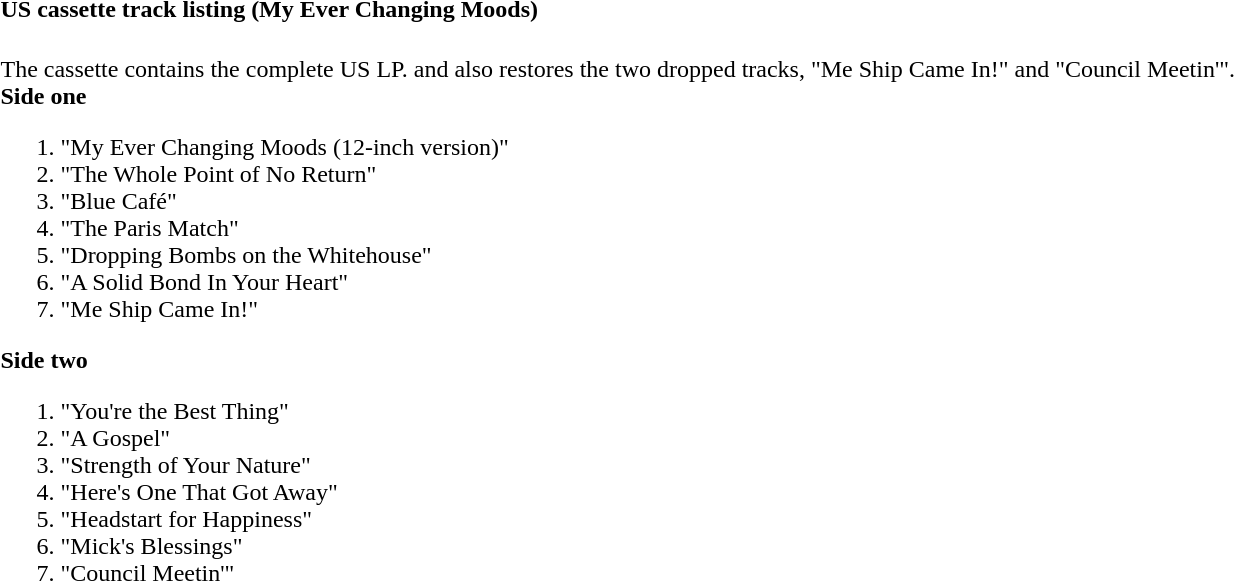<table class="collapsible collapsed" border="0" style="margin-right:20.45em">
<tr>
<th style="width:100%; text-align:left;">US cassette track listing (My Ever Changing Moods)</th>
<th></th>
</tr>
<tr>
<td colspan="2"><br>The cassette contains the complete US LP. and also restores the two dropped tracks, "Me Ship Came In!" and "Council Meetin'".<br><strong>Side one</strong><ol><li>"My Ever Changing Moods (12-inch version)"</li><li>"The Whole Point of No Return"</li><li>"Blue Café"</li><li>"The Paris Match"</li><li>"Dropping Bombs on the Whitehouse"</li><li>"A Solid Bond In Your Heart"</li><li>"Me Ship Came In!"</li></ol><strong>Side two</strong><ol><li>"You're the Best Thing"</li><li>"A Gospel"</li><li>"Strength of Your Nature"</li><li>"Here's One That Got Away"</li><li>"Headstart for Happiness"</li><li>"Mick's Blessings"</li><li>"Council Meetin'"</li></ol></td>
</tr>
</table>
